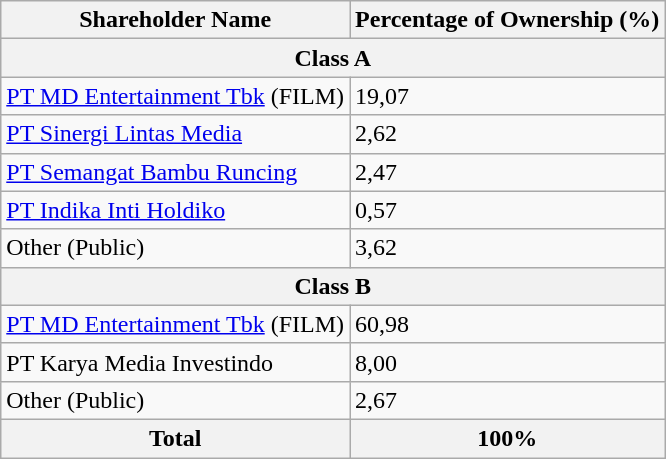<table class="wikitable sortable">
<tr>
<th>Shareholder Name</th>
<th>Percentage of Ownership (%)</th>
</tr>
<tr>
<th colspan="2" align="center">Class A</th>
</tr>
<tr>
<td><a href='#'>PT MD Entertainment Tbk</a> (FILM)</td>
<td>19,07</td>
</tr>
<tr>
<td><a href='#'>PT Sinergi Lintas Media</a></td>
<td>2,62</td>
</tr>
<tr>
<td><a href='#'>PT Semangat Bambu Runcing</a></td>
<td>2,47</td>
</tr>
<tr>
<td><a href='#'>PT Indika Inti Holdiko</a></td>
<td>0,57</td>
</tr>
<tr>
<td>Other (Public)</td>
<td>3,62</td>
</tr>
<tr>
<th colspan="2" align="center">Class B</th>
</tr>
<tr>
<td><a href='#'>PT MD Entertainment Tbk</a> (FILM)</td>
<td>60,98</td>
</tr>
<tr>
<td>PT Karya Media Investindo</td>
<td>8,00</td>
</tr>
<tr>
<td>Other (Public)</td>
<td>2,67</td>
</tr>
<tr>
<th>Total</th>
<th>100%</th>
</tr>
</table>
